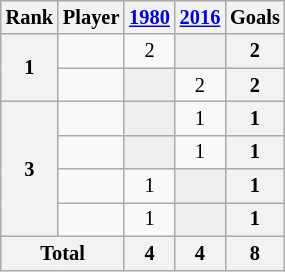<table class="wikitable sortable" style="text-align:center; font-size:85%">
<tr>
<th>Rank</th>
<th>Player</th>
<th><a href='#'>1980</a></th>
<th><a href='#'>2016</a></th>
<th>Goals</th>
</tr>
<tr>
<th rowspan=2>1</th>
<td align="left"></td>
<td>2</td>
<td colspan=1 bgcolor="#efefef"></td>
<th>2</th>
</tr>
<tr>
<td align="left"></td>
<td bgcolor="#efefef"></td>
<td>2</td>
<th>2</th>
</tr>
<tr>
<th rowspan=4>3</th>
<td align="left"></td>
<td bgcolor="#efefef"></td>
<td>1</td>
<th>1</th>
</tr>
<tr>
<td align="left"></td>
<td bgcolor="#efefef"></td>
<td>1</td>
<th>1</th>
</tr>
<tr>
<td align="left"></td>
<td>1</td>
<td colspan=1 bgcolor="#efefef"></td>
<th>1</th>
</tr>
<tr>
<td align="left"></td>
<td>1</td>
<td colspan=1 bgcolor="#efefef"></td>
<th>1</th>
</tr>
<tr class="sortbottom">
<th colspan=2>Total</th>
<th>4</th>
<th>4</th>
<th>8</th>
</tr>
</table>
